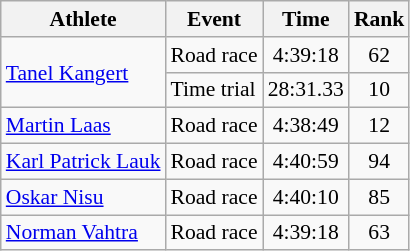<table class="wikitable" style="font-size:90%">
<tr>
<th>Athlete</th>
<th>Event</th>
<th>Time</th>
<th>Rank</th>
</tr>
<tr align=center>
<td align=left rowspan=2><a href='#'>Tanel Kangert</a></td>
<td align=left>Road race</td>
<td>4:39:18</td>
<td>62</td>
</tr>
<tr align=center>
<td align=left>Time trial</td>
<td>28:31.33</td>
<td>10</td>
</tr>
<tr align=center>
<td align=left><a href='#'>Martin Laas</a></td>
<td align=left>Road race</td>
<td>4:38:49</td>
<td>12</td>
</tr>
<tr align=center>
<td align=left><a href='#'>Karl Patrick Lauk</a></td>
<td align=left>Road race</td>
<td>4:40:59</td>
<td>94</td>
</tr>
<tr align=center>
<td align=left><a href='#'>Oskar Nisu</a></td>
<td align=left>Road race</td>
<td>4:40:10</td>
<td>85</td>
</tr>
<tr align=center>
<td align=left><a href='#'>Norman Vahtra</a></td>
<td align=left>Road race</td>
<td>4:39:18</td>
<td>63</td>
</tr>
</table>
